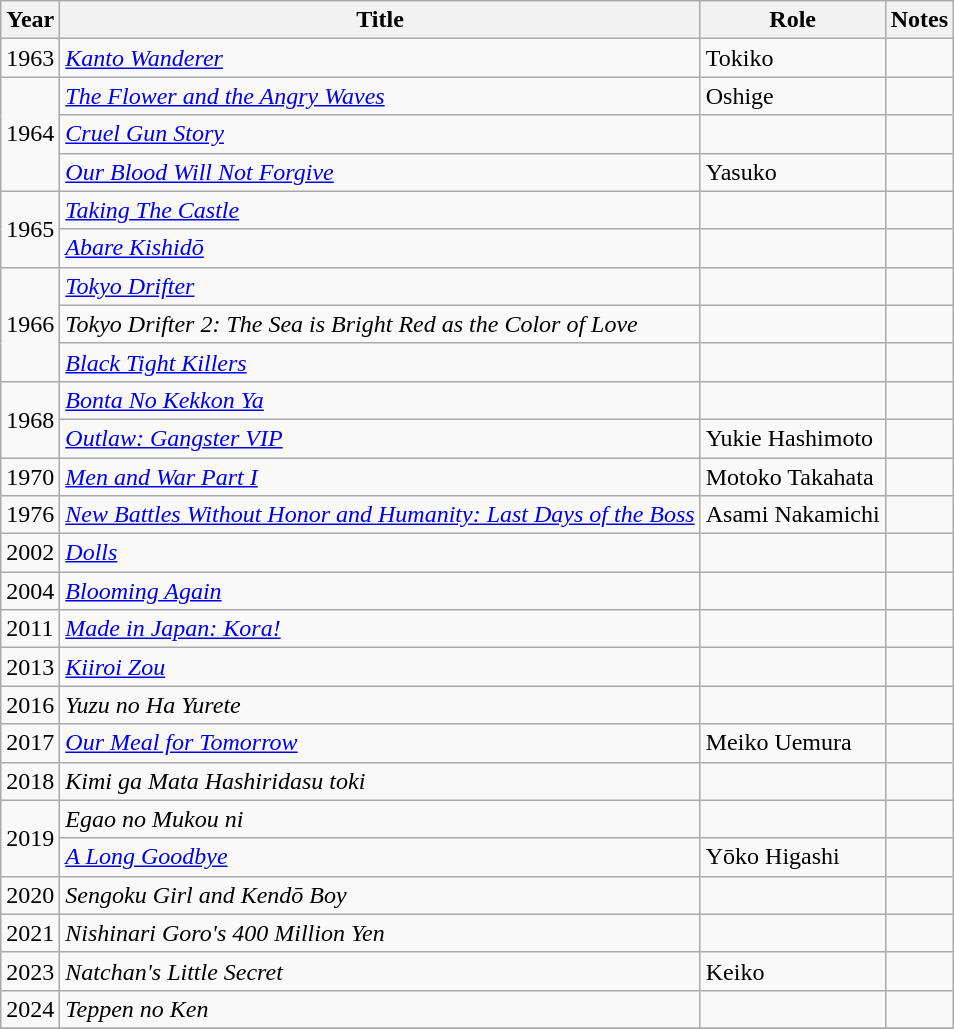<table class="wikitable sortable">
<tr>
<th>Year</th>
<th>Title</th>
<th>Role</th>
<th class="unsortable">Notes</th>
</tr>
<tr>
<td>1963</td>
<td><em><a href='#'>Kanto Wanderer</a></em></td>
<td>Tokiko</td>
<td></td>
</tr>
<tr>
<td rowspan=3>1964</td>
<td><em><a href='#'>The Flower and the Angry Waves</a></em></td>
<td>Oshige</td>
<td></td>
</tr>
<tr>
<td><em><a href='#'>Cruel Gun Story</a></em></td>
<td></td>
<td></td>
</tr>
<tr>
<td><em><a href='#'>Our Blood Will Not Forgive</a></em></td>
<td>Yasuko</td>
<td></td>
</tr>
<tr>
<td rowspan=2>1965</td>
<td><em><a href='#'>Taking The Castle</a></em></td>
<td></td>
<td></td>
</tr>
<tr>
<td><em><a href='#'>Abare Kishidō</a></em></td>
<td></td>
<td></td>
</tr>
<tr>
<td rowspan=3>1966</td>
<td><em><a href='#'>Tokyo Drifter</a></em></td>
<td></td>
<td></td>
</tr>
<tr>
<td><em>Tokyo Drifter 2: The Sea is Bright Red as the Color of Love</em></td>
<td></td>
<td></td>
</tr>
<tr>
<td><em><a href='#'>Black Tight Killers</a></em></td>
<td></td>
<td></td>
</tr>
<tr>
<td rowspan=2>1968</td>
<td><em><a href='#'>Bonta No Kekkon Ya</a></em></td>
<td></td>
<td></td>
</tr>
<tr>
<td><em><a href='#'>Outlaw: Gangster VIP</a></em></td>
<td>Yukie Hashimoto</td>
<td></td>
</tr>
<tr>
<td>1970</td>
<td><em><a href='#'>Men and War Part I</a></em></td>
<td>Motoko Takahata</td>
<td></td>
</tr>
<tr>
<td>1976</td>
<td><em><a href='#'>New Battles Without Honor and Humanity: Last Days of the Boss</a></em></td>
<td>Asami Nakamichi</td>
<td></td>
</tr>
<tr>
<td>2002</td>
<td><em><a href='#'>Dolls</a></em></td>
<td></td>
<td></td>
</tr>
<tr>
<td>2004</td>
<td><em><a href='#'>Blooming Again</a></em></td>
<td></td>
<td></td>
</tr>
<tr>
<td>2011</td>
<td><em><a href='#'>Made in Japan: Kora!</a></em></td>
<td></td>
<td></td>
</tr>
<tr>
<td>2013</td>
<td><em><a href='#'>Kiiroi Zou</a></em></td>
<td></td>
<td></td>
</tr>
<tr>
<td>2016</td>
<td><em>Yuzu no Ha Yurete</em></td>
<td></td>
<td></td>
</tr>
<tr>
<td>2017</td>
<td><em><a href='#'>Our Meal for Tomorrow</a></em></td>
<td>Meiko Uemura</td>
<td></td>
</tr>
<tr>
<td>2018</td>
<td><em>Kimi ga Mata Hashiridasu toki</em></td>
<td></td>
<td></td>
</tr>
<tr>
<td rowspan="2">2019</td>
<td><em>Egao no Mukou ni</em></td>
<td></td>
<td></td>
</tr>
<tr>
<td><em><a href='#'>A Long Goodbye</a></em></td>
<td>Yōko Higashi</td>
<td></td>
</tr>
<tr>
<td>2020</td>
<td><em>Sengoku Girl and Kendō Boy</em></td>
<td></td>
<td></td>
</tr>
<tr>
<td>2021</td>
<td><em>Nishinari Goro's 400 Million Yen</em></td>
<td></td>
<td></td>
</tr>
<tr>
<td>2023</td>
<td><em>Natchan's Little Secret</em></td>
<td>Keiko</td>
<td></td>
</tr>
<tr>
<td>2024</td>
<td><em>Teppen no Ken</em></td>
<td></td>
<td></td>
</tr>
<tr>
</tr>
</table>
